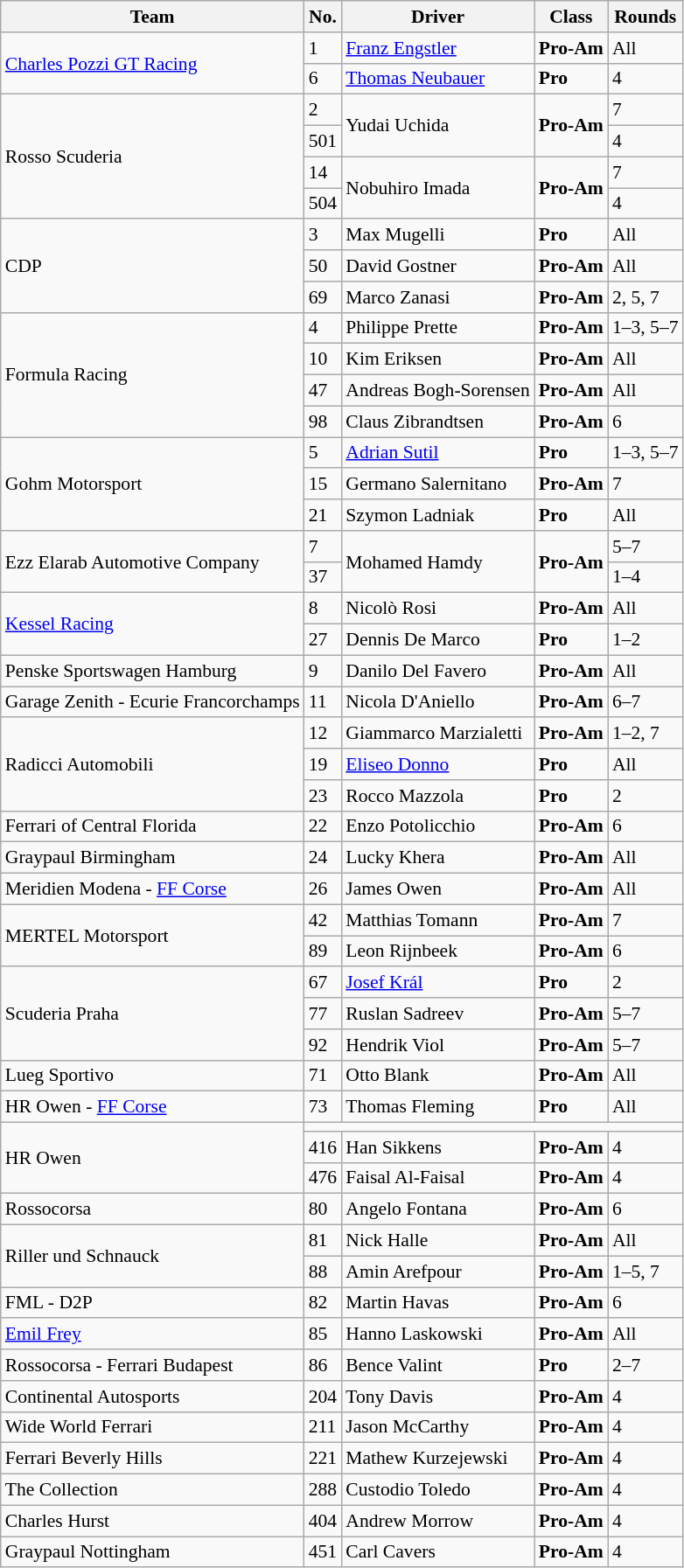<table class="wikitable" style="font-size:90%;">
<tr>
<th>Team</th>
<th>No.</th>
<th>Driver</th>
<th>Class</th>
<th>Rounds</th>
</tr>
<tr>
<td rowspan="2"> <a href='#'>Charles Pozzi GT Racing</a></td>
<td>1</td>
<td> <a href='#'>Franz Engstler</a></td>
<td><strong><span>Pro-Am</span></strong></td>
<td>All</td>
</tr>
<tr>
<td>6</td>
<td> <a href='#'>Thomas Neubauer</a></td>
<td><strong><span>Pro</span></strong></td>
<td>4</td>
</tr>
<tr>
<td rowspan="4"> Rosso Scuderia</td>
<td>2</td>
<td rowspan="2"> Yudai Uchida</td>
<td rowspan="2"><strong><span>Pro-Am</span></strong></td>
<td>7</td>
</tr>
<tr>
<td>501</td>
<td>4</td>
</tr>
<tr>
<td>14</td>
<td rowspan="2"> Nobuhiro Imada</td>
<td rowspan="2"><strong><span>Pro-Am</span></strong></td>
<td>7</td>
</tr>
<tr>
<td>504</td>
<td>4</td>
</tr>
<tr>
<td rowspan="3"> CDP</td>
<td>3</td>
<td> Max Mugelli</td>
<td><strong><span>Pro</span></strong></td>
<td>All</td>
</tr>
<tr>
<td>50</td>
<td> David Gostner</td>
<td><strong><span>Pro-Am</span></strong></td>
<td>All</td>
</tr>
<tr>
<td>69</td>
<td> Marco Zanasi</td>
<td><strong><span>Pro-Am</span></strong></td>
<td>2, 5, 7</td>
</tr>
<tr>
<td rowspan="4"> Formula Racing</td>
<td>4</td>
<td> Philippe Prette</td>
<td><strong><span>Pro-Am</span></strong></td>
<td>1–3, 5–7</td>
</tr>
<tr>
<td>10</td>
<td> Kim Eriksen</td>
<td><strong><span>Pro-Am</span></strong></td>
<td>All</td>
</tr>
<tr>
<td>47</td>
<td> Andreas Bogh-Sorensen</td>
<td><strong><span>Pro-Am</span></strong></td>
<td>All</td>
</tr>
<tr>
<td>98</td>
<td> Claus Zibrandtsen</td>
<td><strong><span>Pro-Am</span></strong></td>
<td>6</td>
</tr>
<tr>
<td rowspan="3"> Gohm Motorsport</td>
<td>5</td>
<td> <a href='#'>Adrian Sutil</a></td>
<td><strong><span>Pro</span></strong></td>
<td>1–3, 5–7</td>
</tr>
<tr>
<td>15</td>
<td> Germano Salernitano</td>
<td><strong><span>Pro-Am</span></strong></td>
<td>7</td>
</tr>
<tr>
<td>21</td>
<td> Szymon Ladniak</td>
<td><strong><span>Pro</span></strong></td>
<td>All</td>
</tr>
<tr>
<td rowspan="2"> Ezz Elarab Automotive Company</td>
<td>7</td>
<td rowspan="2"> Mohamed Hamdy</td>
<td rowspan="2"><strong><span>Pro-Am</span></strong></td>
<td>5–7</td>
</tr>
<tr>
<td>37</td>
<td>1–4</td>
</tr>
<tr>
<td rowspan="2"> <a href='#'>Kessel Racing</a></td>
<td>8</td>
<td> Nicolò Rosi</td>
<td><strong><span>Pro-Am</span></strong></td>
<td>All</td>
</tr>
<tr>
<td>27</td>
<td> Dennis De Marco</td>
<td><strong><span>Pro</span></strong></td>
<td>1–2</td>
</tr>
<tr>
<td> Penske Sportswagen Hamburg</td>
<td>9</td>
<td> Danilo Del Favero</td>
<td><strong><span>Pro-Am</span></strong></td>
<td>All</td>
</tr>
<tr>
<td> Garage Zenith - Ecurie Francorchamps</td>
<td>11</td>
<td> Nicola D'Aniello</td>
<td><strong><span>Pro-Am</span></strong></td>
<td>6–7</td>
</tr>
<tr>
<td rowspan="3"> Radicci Automobili</td>
<td>12</td>
<td> Giammarco Marzialetti</td>
<td><strong><span>Pro-Am</span></strong></td>
<td>1–2, 7</td>
</tr>
<tr>
<td>19</td>
<td> <a href='#'>Eliseo Donno</a></td>
<td><strong><span>Pro</span></strong></td>
<td>All</td>
</tr>
<tr>
<td>23</td>
<td> Rocco Mazzola</td>
<td><strong><span>Pro</span></strong></td>
<td>2</td>
</tr>
<tr>
<td> Ferrari of Central Florida</td>
<td>22</td>
<td> Enzo Potolicchio</td>
<td><strong><span>Pro-Am</span></strong></td>
<td>6</td>
</tr>
<tr>
<td> Graypaul Birmingham</td>
<td>24</td>
<td> Lucky Khera</td>
<td><strong><span>Pro-Am</span></strong></td>
<td>All</td>
</tr>
<tr>
<td> Meridien Modena - <a href='#'>FF Corse</a></td>
<td>26</td>
<td> James Owen</td>
<td><strong><span>Pro-Am</span></strong></td>
<td>All</td>
</tr>
<tr>
<td rowspan="2"> MERTEL Motorsport</td>
<td>42</td>
<td> Matthias Tomann</td>
<td><strong><span>Pro-Am</span></strong></td>
<td>7</td>
</tr>
<tr>
<td>89</td>
<td> Leon Rijnbeek</td>
<td><strong><span>Pro-Am</span></strong></td>
<td>6</td>
</tr>
<tr>
<td rowspan="3"> Scuderia Praha</td>
<td>67</td>
<td> <a href='#'>Josef Král</a></td>
<td><strong><span>Pro</span></strong></td>
<td>2</td>
</tr>
<tr>
<td>77</td>
<td> Ruslan Sadreev</td>
<td><strong><span>Pro-Am</span></strong></td>
<td>5–7</td>
</tr>
<tr>
<td>92</td>
<td> Hendrik Viol</td>
<td><strong><span>Pro-Am</span></strong></td>
<td>5–7</td>
</tr>
<tr>
<td> Lueg Sportivo</td>
<td>71</td>
<td> Otto Blank</td>
<td><strong><span>Pro-Am</span></strong></td>
<td>All</td>
</tr>
<tr>
<td> HR Owen - <a href='#'>FF Corse</a></td>
<td>73</td>
<td> Thomas Fleming</td>
<td><strong><span>Pro</span></strong></td>
<td>All</td>
</tr>
<tr>
<td rowspan="3"> HR Owen</td>
<td colspan="4"></td>
</tr>
<tr>
<td>416</td>
<td> Han Sikkens</td>
<td><strong><span>Pro-Am</span></strong></td>
<td>4</td>
</tr>
<tr>
<td>476</td>
<td> Faisal Al-Faisal</td>
<td><strong><span>Pro-Am</span></strong></td>
<td>4</td>
</tr>
<tr>
<td> Rossocorsa</td>
<td>80</td>
<td> Angelo Fontana</td>
<td><strong><span>Pro-Am</span></strong></td>
<td>6</td>
</tr>
<tr>
<td rowspan="2"> Riller und Schnauck</td>
<td>81</td>
<td> Nick Halle</td>
<td><strong><span>Pro-Am</span></strong></td>
<td>All</td>
</tr>
<tr>
<td>88</td>
<td> Amin Arefpour</td>
<td><strong><span>Pro-Am</span></strong></td>
<td>1–5, 7</td>
</tr>
<tr>
<td> FML - D2P</td>
<td>82</td>
<td> Martin Havas</td>
<td><strong><span>Pro-Am</span></strong></td>
<td>6</td>
</tr>
<tr>
<td> <a href='#'>Emil Frey</a></td>
<td>85</td>
<td> Hanno Laskowski</td>
<td><strong><span>Pro-Am</span></strong></td>
<td>All</td>
</tr>
<tr>
<td> Rossocorsa - Ferrari Budapest</td>
<td>86</td>
<td> Bence Valint</td>
<td><strong><span>Pro</span></strong></td>
<td>2–7</td>
</tr>
<tr>
<td> Continental Autosports</td>
<td>204</td>
<td> Tony Davis</td>
<td><strong><span>Pro-Am</span></strong></td>
<td>4</td>
</tr>
<tr>
<td> Wide World Ferrari</td>
<td>211</td>
<td> Jason McCarthy</td>
<td><strong><span>Pro-Am</span></strong></td>
<td>4</td>
</tr>
<tr>
<td> Ferrari Beverly Hills</td>
<td>221</td>
<td> Mathew Kurzejewski</td>
<td><strong><span>Pro-Am</span></strong></td>
<td>4</td>
</tr>
<tr>
<td> The Collection</td>
<td>288</td>
<td> Custodio Toledo</td>
<td><strong><span>Pro-Am</span></strong></td>
<td>4</td>
</tr>
<tr>
<td> Charles Hurst</td>
<td>404</td>
<td> Andrew Morrow</td>
<td><strong><span>Pro-Am</span></strong></td>
<td>4</td>
</tr>
<tr>
<td> Graypaul Nottingham</td>
<td>451</td>
<td> Carl Cavers</td>
<td><strong><span>Pro-Am</span></strong></td>
<td>4</td>
</tr>
</table>
